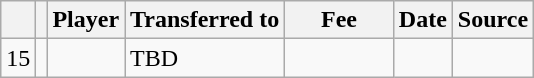<table class="wikitable plainrowheaders sortable">
<tr>
<th></th>
<th></th>
<th scope=col><strong>Player</strong></th>
<th><strong>Transferred to</strong></th>
<th !scope=col; style="width: 65px;"><strong>Fee</strong></th>
<th scope=col><strong>Date</strong></th>
<th scope=col><strong>Source</strong></th>
</tr>
<tr>
<td align=center>15</td>
<td align=center></td>
<td></td>
<td>TBD</td>
<td></td>
<td></td>
<td></td>
</tr>
</table>
